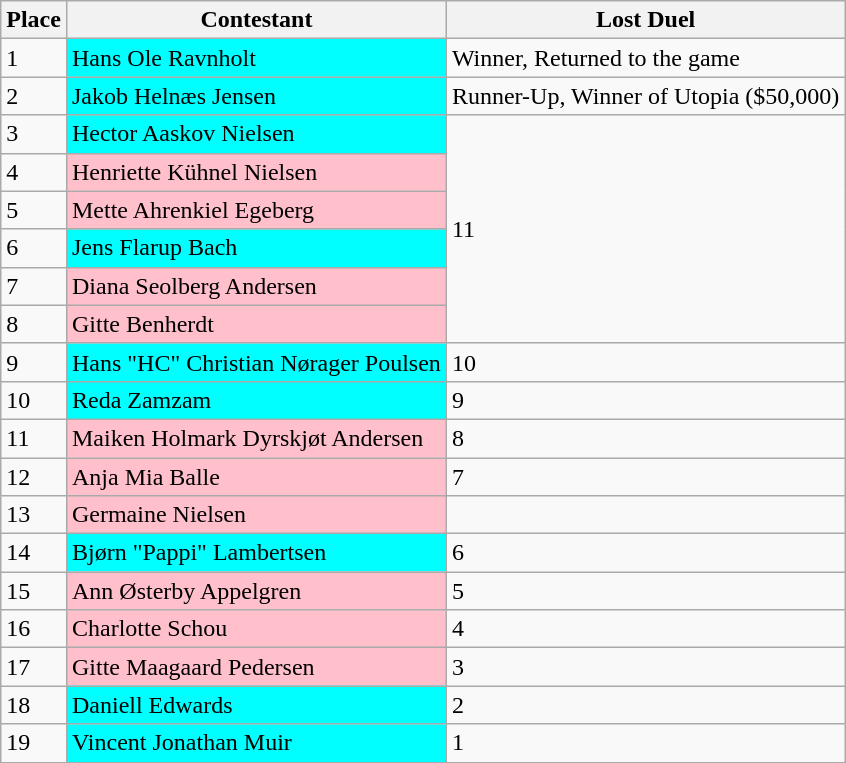<table class="wikitable">
<tr>
<th>Place</th>
<th>Contestant</th>
<th>Lost Duel</th>
</tr>
<tr>
<td>1</td>
<td bgcolor="cyan">Hans Ole Ravnholt</td>
<td>Winner, Returned to the game</td>
</tr>
<tr>
<td>2</td>
<td bgcolor="cyan">Jakob Helnæs Jensen</td>
<td>Runner-Up, Winner of Utopia ($50,000)</td>
</tr>
<tr>
<td>3</td>
<td bgcolor="cyan">Hector Aaskov Nielsen</td>
<td rowspan=6>11</td>
</tr>
<tr>
<td>4</td>
<td bgcolor="pink">Henriette Kühnel Nielsen</td>
</tr>
<tr>
<td>5</td>
<td bgcolor="pink">Mette Ahrenkiel Egeberg</td>
</tr>
<tr>
<td>6</td>
<td bgcolor="cyan">Jens Flarup Bach</td>
</tr>
<tr>
<td>7</td>
<td bgcolor="pink">Diana Seolberg Andersen</td>
</tr>
<tr>
<td>8</td>
<td bgcolor="pink">Gitte Benherdt</td>
</tr>
<tr>
<td>9</td>
<td bgcolor="cyan">Hans "HC" Christian Nørager Poulsen</td>
<td>10</td>
</tr>
<tr>
<td>10</td>
<td bgcolor="cyan">Reda Zamzam</td>
<td>9</td>
</tr>
<tr>
<td>11</td>
<td bgcolor="pink">Maiken Holmark Dyrskjøt Andersen</td>
<td>8</td>
</tr>
<tr>
<td>12</td>
<td bgcolor="pink">Anja Mia Balle</td>
<td>7</td>
</tr>
<tr>
<td>13</td>
<td bgcolor="pink">Germaine Nielsen</td>
<td></td>
</tr>
<tr>
<td>14</td>
<td bgcolor="cyan">Bjørn "Pappi" Lambertsen</td>
<td>6</td>
</tr>
<tr>
<td>15</td>
<td bgcolor="pink">Ann Østerby Appelgren</td>
<td>5</td>
</tr>
<tr>
<td>16</td>
<td bgcolor="pink">Charlotte Schou</td>
<td>4</td>
</tr>
<tr>
<td>17</td>
<td bgcolor="pink">Gitte Maagaard Pedersen</td>
<td>3</td>
</tr>
<tr>
<td>18</td>
<td bgcolor="cyan">Daniell Edwards</td>
<td>2</td>
</tr>
<tr>
<td>19</td>
<td bgcolor="cyan">Vincent Jonathan Muir</td>
<td>1</td>
</tr>
<tr>
</tr>
</table>
